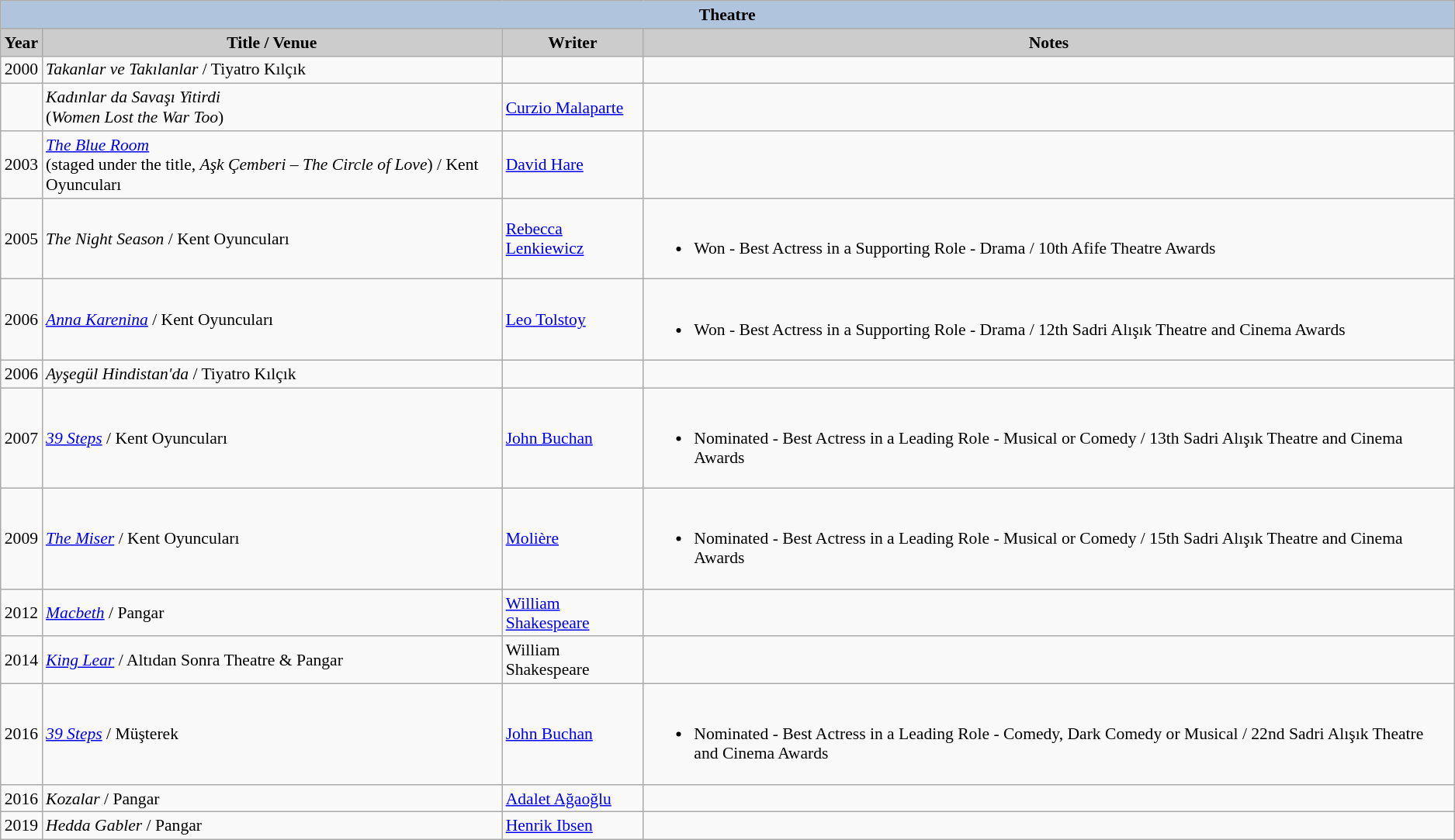<table class="wikitable" style="font-size:90%">
<tr>
<th colspan=4 style="background:LightSteelBlue">Theatre</th>
</tr>
<tr>
<th style="background:#CCCCCC">Year</th>
<th style="background:#CCCCCC">Title / Venue</th>
<th style="background:#CCCCCC">Writer</th>
<th style="background:#CCCCCC">Notes</th>
</tr>
<tr>
<td>2000</td>
<td><em>Takanlar ve Takılanlar</em> / Tiyatro Kılçık</td>
<td></td>
<td></td>
</tr>
<tr>
<td></td>
<td><em>Kadınlar da Savaşı Yitirdi</em><br>(<em>Women Lost the War Too</em>)</td>
<td><a href='#'>Curzio Malaparte</a></td>
<td></td>
</tr>
<tr>
<td>2003</td>
<td><em><a href='#'>The Blue Room</a></em><br>(staged under the title, <em>Aşk Çemberi</em> – <em>The Circle of Love</em>) / Kent Oyuncuları</td>
<td><a href='#'>David Hare</a></td>
<td></td>
</tr>
<tr>
<td>2005</td>
<td><em>The Night Season</em> / Kent Oyuncuları</td>
<td><a href='#'>Rebecca Lenkiewicz</a></td>
<td><br><ul><li>Won - Best Actress in a Supporting Role - Drama / 10th Afife Theatre Awards</li></ul></td>
</tr>
<tr>
<td>2006</td>
<td><em><a href='#'>Anna Karenina</a></em> / Kent Oyuncuları</td>
<td><a href='#'>Leo Tolstoy</a></td>
<td><br><ul><li>Won - Best Actress in a Supporting Role - Drama / 12th Sadri Alışık Theatre and Cinema Awards</li></ul></td>
</tr>
<tr>
<td>2006</td>
<td><em>Ayşegül Hindistan'da</em> / Tiyatro Kılçık</td>
<td></td>
<td></td>
</tr>
<tr>
<td>2007</td>
<td><em><a href='#'>39 Steps</a></em> / Kent Oyuncuları</td>
<td><a href='#'>John Buchan</a></td>
<td><br><ul><li>Nominated - Best Actress in a Leading Role - Musical or Comedy / 13th Sadri Alışık Theatre and Cinema Awards</li></ul></td>
</tr>
<tr>
<td>2009</td>
<td><em><a href='#'>The Miser</a></em> / Kent Oyuncuları</td>
<td><a href='#'>Molière</a></td>
<td><br><ul><li>Nominated - Best Actress in a Leading Role - Musical or Comedy / 15th Sadri Alışık Theatre and Cinema Awards</li></ul></td>
</tr>
<tr>
<td>2012</td>
<td><em><a href='#'>Macbeth</a></em> / Pangar</td>
<td><a href='#'>William Shakespeare</a></td>
<td></td>
</tr>
<tr>
<td>2014</td>
<td><em><a href='#'>King Lear</a></em> / Altıdan Sonra Theatre & Pangar</td>
<td>William Shakespeare</td>
<td></td>
</tr>
<tr>
<td>2016</td>
<td><em><a href='#'>39 Steps</a></em> / Müşterek</td>
<td><a href='#'>John Buchan</a></td>
<td><br><ul><li>Nominated - Best Actress in a Leading Role - Comedy, Dark Comedy or Musical / 22nd Sadri Alışık Theatre and Cinema Awards</li></ul></td>
</tr>
<tr>
<td>2016</td>
<td><em>Kozalar</em> / Pangar</td>
<td><a href='#'>Adalet Ağaoğlu</a></td>
<td></td>
</tr>
<tr>
<td>2019</td>
<td><em>Hedda Gabler</em> / Pangar</td>
<td><a href='#'>Henrik Ibsen</a></td>
<td></td>
</tr>
</table>
